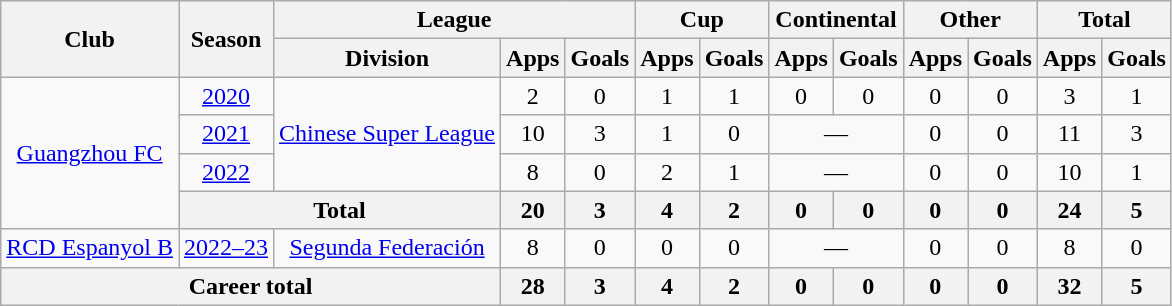<table class=wikitable style=text-align:center>
<tr>
<th rowspan="2">Club</th>
<th rowspan="2">Season</th>
<th colspan="3">League</th>
<th colspan="2">Cup</th>
<th colspan="2">Continental</th>
<th colspan="2">Other</th>
<th colspan="2">Total</th>
</tr>
<tr>
<th>Division</th>
<th>Apps</th>
<th>Goals</th>
<th>Apps</th>
<th>Goals</th>
<th>Apps</th>
<th>Goals</th>
<th>Apps</th>
<th>Goals</th>
<th>Apps</th>
<th>Goals</th>
</tr>
<tr>
<td rowspan="4"><a href='#'>Guangzhou FC</a></td>
<td><a href='#'>2020</a></td>
<td rowspan="3"><a href='#'>Chinese Super League</a></td>
<td>2</td>
<td>0</td>
<td>1</td>
<td>1</td>
<td>0</td>
<td>0</td>
<td>0</td>
<td>0</td>
<td>3</td>
<td>1</td>
</tr>
<tr>
<td><a href='#'>2021</a></td>
<td>10</td>
<td>3</td>
<td>1</td>
<td>0</td>
<td colspan="2">—</td>
<td>0</td>
<td>0</td>
<td>11</td>
<td>3</td>
</tr>
<tr>
<td><a href='#'>2022</a></td>
<td>8</td>
<td>0</td>
<td>2</td>
<td>1</td>
<td colspan="2">—</td>
<td>0</td>
<td>0</td>
<td>10</td>
<td>1</td>
</tr>
<tr>
<th colspan="2">Total</th>
<th>20</th>
<th>3</th>
<th>4</th>
<th>2</th>
<th>0</th>
<th>0</th>
<th>0</th>
<th>0</th>
<th>24</th>
<th>5</th>
</tr>
<tr>
<td><a href='#'>RCD Espanyol B</a></td>
<td><a href='#'>2022–23</a></td>
<td><a href='#'>Segunda Federación</a></td>
<td>8</td>
<td>0</td>
<td>0</td>
<td>0</td>
<td colspan="2">—</td>
<td>0</td>
<td>0</td>
<td>8</td>
<td>0</td>
</tr>
<tr>
<th colspan="3">Career total</th>
<th>28</th>
<th>3</th>
<th>4</th>
<th>2</th>
<th>0</th>
<th>0</th>
<th>0</th>
<th>0</th>
<th>32</th>
<th>5</th>
</tr>
</table>
